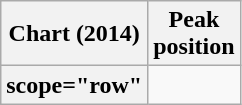<table class="wikitable sortable plainrowheaders" style="text-align:center">
<tr>
<th scope="col">Chart (2014)</th>
<th scope="col">Peak<br>position</th>
</tr>
<tr>
<th>scope="row" </th>
</tr>
</table>
